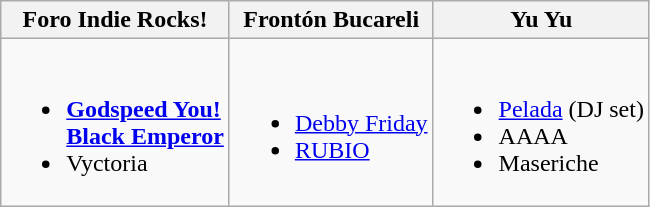<table class="wikitable">
<tr>
<th>Foro Indie Rocks!</th>
<th>Frontón Bucareli</th>
<th>Yu Yu</th>
</tr>
<tr>
<td><br><ul><li><a href='#'><strong>Godspeed You!<br>Black Emperor</strong></a></li><li>Vyctoria</li></ul></td>
<td><br><ul><li><a href='#'>Debby Friday</a></li><li><a href='#'>RUBIO</a></li></ul></td>
<td><br><ul><li><a href='#'>Pelada</a> (DJ set)</li><li>AAAA</li><li>Maseriche</li></ul></td>
</tr>
</table>
